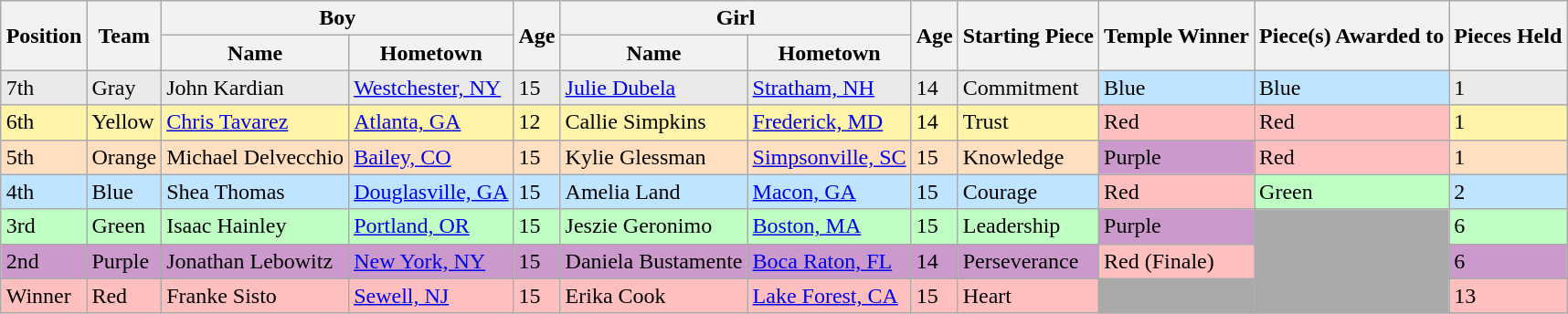<table class="wikitable" style="margin:1em auto;">
<tr>
<th rowspan="2">Position</th>
<th rowspan="2">Team</th>
<th colspan="2">Boy</th>
<th rowspan="2">Age</th>
<th colspan="2">Girl</th>
<th rowspan="2">Age</th>
<th rowspan="2">Starting Piece</th>
<th ! rowspan="2">Temple Winner</th>
<th rowspan="2">Piece(s) Awarded to</th>
<th rowspan=2>Pieces Held</th>
</tr>
<tr>
<th>Name</th>
<th>Hometown</th>
<th>Name</th>
<th>Hometown</th>
</tr>
<tr style="background:#eaeaeb;">
<td>7th</td>
<td>Gray</td>
<td>John Kardian</td>
<td><a href='#'>Westchester, NY</a></td>
<td>15</td>
<td><a href='#'>Julie Dubela</a></td>
<td><a href='#'>Stratham, NH</a></td>
<td>14</td>
<td>Commitment</td>
<td style="background:#bfe4ff;">Blue</td>
<td style="background:#bfe4ff;">Blue</td>
<td style="background:#eaeaeb;">1</td>
</tr>
<tr style="background:#fff4a7;">
<td>6th</td>
<td>Yellow</td>
<td><a href='#'>Chris Tavarez</a></td>
<td><a href='#'>Atlanta, GA</a></td>
<td>12</td>
<td>Callie Simpkins</td>
<td><a href='#'>Frederick, MD</a></td>
<td>14</td>
<td>Trust</td>
<td style="background:#FFBFBF">Red</td>
<td style="background:#FFBFBF">Red</td>
<td style="background:#fff4a7;">1</td>
</tr>
<tr style="background:#ffdfbf;">
<td>5th</td>
<td>Orange</td>
<td>Michael Delvecchio</td>
<td><a href='#'>Bailey, CO</a></td>
<td>15</td>
<td>Kylie Glessman</td>
<td><a href='#'>Simpsonville, SC</a></td>
<td>15</td>
<td>Knowledge</td>
<td style="background:#c9c;">Purple</td>
<td style="background:#FFBFBF">Red</td>
<td style="background:#ffdfbf;">1</td>
</tr>
<tr style="background:#bfe4ff;">
<td>4th</td>
<td>Blue</td>
<td>Shea Thomas</td>
<td><a href='#'>Douglasville, GA</a></td>
<td>15</td>
<td>Amelia Land</td>
<td><a href='#'>Macon, GA</a></td>
<td>15</td>
<td>Courage</td>
<td style="background:#FFBFBF">Red</td>
<td style="background:#bfffc4;">Green</td>
<td style="background:#bfe4ff;">2</td>
</tr>
<tr style="background:#bfffc4;">
<td>3rd</td>
<td>Green</td>
<td>Isaac Hainley</td>
<td><a href='#'>Portland, OR</a></td>
<td>15</td>
<td>Jeszie Geronimo</td>
<td><a href='#'>Boston, MA</a></td>
<td>15</td>
<td>Leadership</td>
<td style="background:#c9c;">Purple</td>
<td bgcolor="darkgray" rowspan=3></td>
<td style="background:#bfffc4;">6</td>
</tr>
<tr style="background:#c9c;">
<td>2nd</td>
<td>Purple</td>
<td>Jonathan Lebowitz</td>
<td><a href='#'>New York, NY</a></td>
<td>15</td>
<td>Daniela Bustamente</td>
<td><a href='#'>Boca Raton, FL</a></td>
<td>14</td>
<td>Perseverance</td>
<td style="background:#FFBFBF">Red (Finale)</td>
<td style="background:#c9c;">6</td>
</tr>
<tr style="background:#ffbfbf;">
<td>Winner</td>
<td>Red</td>
<td>Franke Sisto</td>
<td><a href='#'>Sewell, NJ</a></td>
<td>15</td>
<td>Erika Cook</td>
<td><a href='#'>Lake Forest, CA</a></td>
<td>15</td>
<td>Heart</td>
<td bgcolor="darkgray"></td>
<td style="background:#ffbfbf;">13</td>
</tr>
</table>
